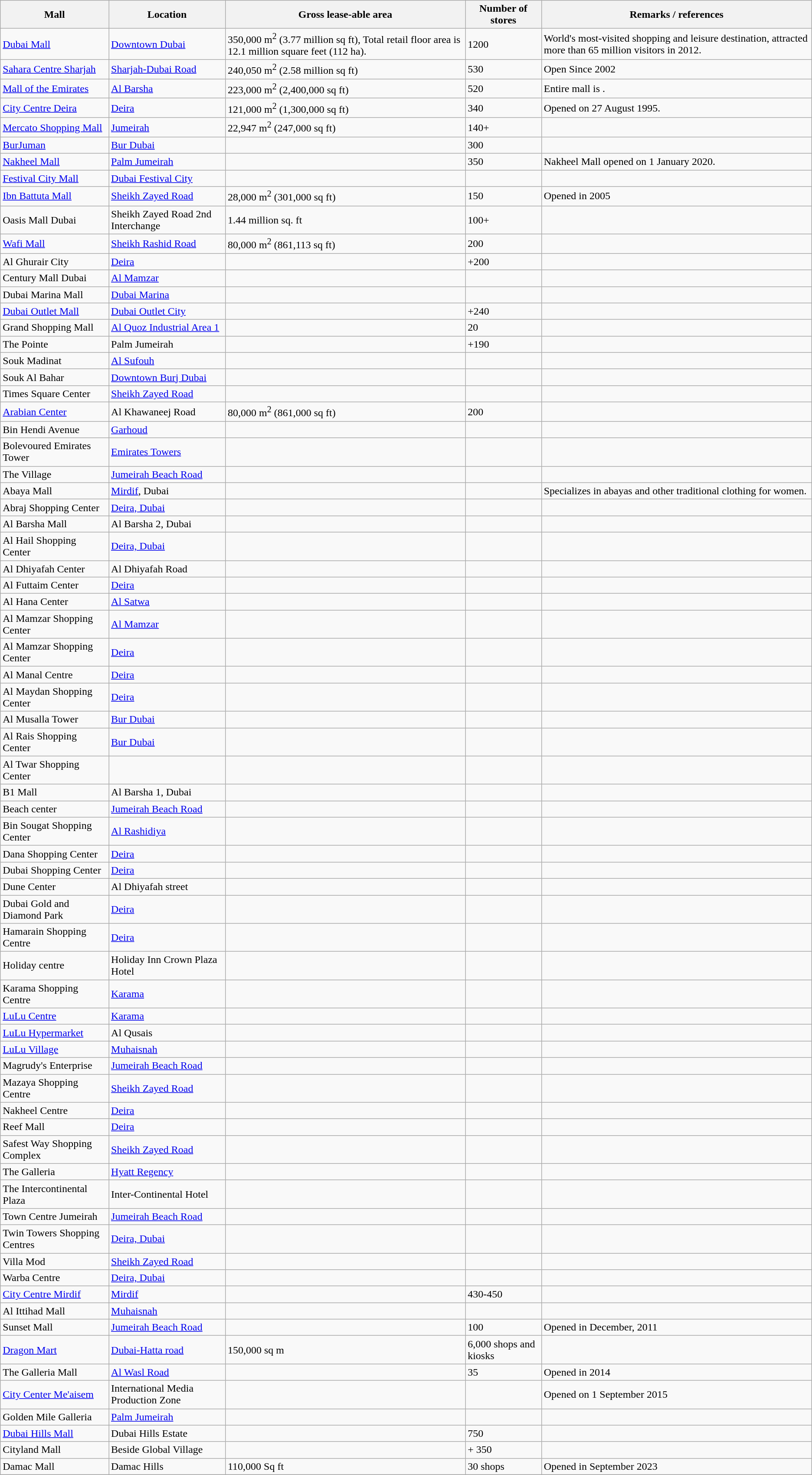<table class="sortable wikitable">
<tr>
<th>Mall</th>
<th>Location</th>
<th>Gross lease-able area</th>
<th>Number of stores</th>
<th>Remarks / references</th>
</tr>
<tr>
<td><a href='#'>Dubai Mall</a></td>
<td><a href='#'>Downtown Dubai</a></td>
<td>350,000 m<sup>2</sup> (3.77 million sq ft), Total retail floor area is 12.1 million square feet (112 ha).</td>
<td>1200</td>
<td>World's most-visited shopping and leisure destination, attracted more than 65 million visitors in 2012.</td>
</tr>
<tr>
<td><a href='#'>Sahara Centre Sharjah</a></td>
<td><a href='#'>Sharjah-Dubai Road</a></td>
<td>240,050 m<sup>2</sup> (2.58 million sq ft)</td>
<td>530</td>
<td>Open Since 2002</td>
</tr>
<tr>
<td><a href='#'>Mall of the Emirates</a></td>
<td><a href='#'>Al Barsha</a></td>
<td>223,000 m<sup>2</sup> (2,400,000 sq ft)</td>
<td>520</td>
<td>Entire mall is .</td>
</tr>
<tr>
<td><a href='#'>City Centre Deira</a></td>
<td><a href='#'>Deira</a></td>
<td>121,000 m<sup>2</sup> (1,300,000 sq ft)</td>
<td>340</td>
<td>Opened on 27 August 1995.</td>
</tr>
<tr>
<td><a href='#'>Mercato Shopping Mall</a></td>
<td><a href='#'>Jumeirah</a></td>
<td>22,947 m<sup>2</sup> (247,000 sq ft)</td>
<td>140+</td>
<td></td>
</tr>
<tr>
<td><a href='#'>BurJuman</a></td>
<td><a href='#'>Bur Dubai</a></td>
<td></td>
<td>300</td>
<td></td>
</tr>
<tr>
<td><a href='#'>Nakheel Mall</a></td>
<td><a href='#'>Palm Jumeirah</a></td>
<td></td>
<td>350</td>
<td>Nakheel Mall opened on 1 January 2020.</td>
</tr>
<tr>
<td><a href='#'>Festival City Mall</a></td>
<td><a href='#'>Dubai Festival City</a></td>
<td></td>
<td></td>
<td></td>
</tr>
<tr>
<td><a href='#'>Ibn Battuta Mall</a></td>
<td><a href='#'>Sheikh Zayed Road</a></td>
<td>28,000 m<sup>2</sup> (301,000 sq ft)</td>
<td>150</td>
<td>Opened in 2005</td>
</tr>
<tr>
<td>Oasis Mall Dubai</td>
<td>Sheikh Zayed Road 2nd Interchange</td>
<td>1.44 million sq. ft</td>
<td>100+</td>
<td></td>
</tr>
<tr>
<td><a href='#'>Wafi Mall</a></td>
<td><a href='#'>Sheikh Rashid Road</a></td>
<td>80,000 m<sup>2</sup> (861,113 sq ft)</td>
<td>200</td>
<td></td>
</tr>
<tr>
<td>Al Ghurair City</td>
<td><a href='#'>Deira</a></td>
<td></td>
<td>+200</td>
<td></td>
</tr>
<tr>
<td>Century Mall Dubai</td>
<td><a href='#'>Al Mamzar</a></td>
<td></td>
<td></td>
<td></td>
</tr>
<tr>
<td>Dubai Marina Mall</td>
<td><a href='#'>Dubai Marina</a></td>
<td></td>
<td></td>
<td></td>
</tr>
<tr>
<td><a href='#'>Dubai Outlet Mall</a></td>
<td><a href='#'>Dubai Outlet City</a></td>
<td></td>
<td>+240</td>
<td></td>
</tr>
<tr>
<td>Grand Shopping Mall</td>
<td><a href='#'>Al Quoz Industrial Area 1</a></td>
<td></td>
<td>20</td>
<td></td>
</tr>
<tr>
<td>The Pointe</td>
<td>Palm Jumeirah</td>
<td></td>
<td>+190</td>
<td></td>
</tr>
<tr>
<td>Souk Madinat</td>
<td><a href='#'>Al Sufouh</a></td>
<td></td>
<td></td>
<td></td>
</tr>
<tr>
<td>Souk Al Bahar</td>
<td><a href='#'>Downtown Burj Dubai</a></td>
<td></td>
<td></td>
<td></td>
</tr>
<tr>
<td>Times Square Center</td>
<td><a href='#'>Sheikh Zayed Road</a></td>
<td></td>
<td></td>
<td></td>
</tr>
<tr>
<td><a href='#'>Arabian Center</a></td>
<td>Al Khawaneej Road</td>
<td>80,000 m<sup>2</sup> (861,000 sq ft)</td>
<td>200</td>
<td></td>
</tr>
<tr>
<td>Bin Hendi Avenue</td>
<td><a href='#'>Garhoud</a></td>
<td></td>
<td></td>
<td></td>
</tr>
<tr>
<td>Bolevoured Emirates Tower</td>
<td><a href='#'>Emirates Towers</a></td>
<td></td>
<td></td>
<td></td>
</tr>
<tr>
<td>The Village</td>
<td><a href='#'>Jumeirah Beach Road</a></td>
<td></td>
<td></td>
<td></td>
</tr>
<tr>
<td>Abaya Mall</td>
<td><a href='#'>Mirdif</a>, Dubai</td>
<td></td>
<td></td>
<td>Specializes in abayas and other traditional clothing for women.</td>
</tr>
<tr>
<td>Abraj Shopping Center</td>
<td><a href='#'>Deira, Dubai</a></td>
<td></td>
<td></td>
<td></td>
</tr>
<tr>
<td>Al Barsha Mall</td>
<td>Al Barsha 2, Dubai</td>
<td></td>
<td></td>
<td></td>
</tr>
<tr>
<td>Al Hail Shopping Center</td>
<td><a href='#'>Deira, Dubai</a></td>
<td></td>
<td></td>
<td></td>
</tr>
<tr>
<td>Al Dhiyafah Center</td>
<td>Al Dhiyafah Road</td>
<td></td>
<td></td>
<td></td>
</tr>
<tr>
<td>Al Futtaim Center</td>
<td><a href='#'>Deira</a></td>
<td></td>
<td></td>
<td></td>
</tr>
<tr>
<td>Al Hana Center</td>
<td><a href='#'>Al Satwa</a></td>
<td></td>
<td></td>
<td></td>
</tr>
<tr>
<td>Al Mamzar Shopping Center</td>
<td><a href='#'>Al Mamzar</a></td>
<td></td>
<td></td>
<td></td>
</tr>
<tr>
<td>Al Mamzar Shopping Center</td>
<td><a href='#'>Deira</a></td>
<td></td>
<td></td>
<td></td>
</tr>
<tr>
<td>Al Manal Centre</td>
<td><a href='#'>Deira</a></td>
<td></td>
<td></td>
<td></td>
</tr>
<tr>
<td>Al Maydan Shopping Center</td>
<td><a href='#'>Deira</a></td>
<td></td>
<td></td>
<td></td>
</tr>
<tr>
<td>Al Musalla Tower</td>
<td><a href='#'>Bur Dubai</a></td>
<td></td>
<td></td>
<td></td>
</tr>
<tr>
<td>Al Rais Shopping Center</td>
<td><a href='#'>Bur Dubai</a></td>
<td></td>
<td></td>
<td></td>
</tr>
<tr>
<td>Al Twar Shopping Center</td>
<td></td>
<td></td>
<td></td>
<td></td>
</tr>
<tr>
<td>B1 Mall</td>
<td>Al Barsha 1, Dubai</td>
<td></td>
<td></td>
<td></td>
</tr>
<tr>
<td>Beach center</td>
<td><a href='#'>Jumeirah Beach Road</a></td>
<td></td>
<td></td>
<td></td>
</tr>
<tr>
<td>Bin Sougat Shopping Center</td>
<td><a href='#'>Al Rashidiya</a></td>
<td></td>
<td></td>
<td></td>
</tr>
<tr>
<td>Dana Shopping Center</td>
<td><a href='#'>Deira</a></td>
<td></td>
<td></td>
<td></td>
</tr>
<tr>
<td>Dubai Shopping Center</td>
<td><a href='#'>Deira</a></td>
<td></td>
<td></td>
<td></td>
</tr>
<tr>
<td>Dune Center</td>
<td>Al Dhiyafah street</td>
<td></td>
<td></td>
<td></td>
</tr>
<tr>
<td>Dubai Gold and Diamond Park</td>
<td><a href='#'>Deira</a></td>
<td></td>
<td></td>
<td></td>
</tr>
<tr>
<td>Hamarain Shopping Centre</td>
<td><a href='#'>Deira</a></td>
<td></td>
<td></td>
<td></td>
</tr>
<tr>
<td>Holiday centre</td>
<td>Holiday Inn Crown Plaza Hotel</td>
<td></td>
<td></td>
<td></td>
</tr>
<tr>
<td>Karama Shopping Centre</td>
<td><a href='#'>Karama</a></td>
<td></td>
<td></td>
<td></td>
</tr>
<tr>
<td><a href='#'>LuLu Centre</a></td>
<td><a href='#'>Karama</a></td>
<td></td>
<td></td>
<td></td>
</tr>
<tr>
<td><a href='#'>LuLu Hypermarket</a></td>
<td>Al Qusais</td>
<td></td>
<td></td>
<td></td>
</tr>
<tr>
<td><a href='#'>LuLu Village</a></td>
<td><a href='#'>Muhaisnah</a></td>
<td></td>
<td></td>
<td></td>
</tr>
<tr>
<td>Magrudy's Enterprise</td>
<td><a href='#'>Jumeirah Beach Road</a></td>
<td></td>
<td></td>
<td></td>
</tr>
<tr>
<td>Mazaya Shopping Centre</td>
<td><a href='#'>Sheikh Zayed Road</a></td>
<td></td>
<td></td>
<td></td>
</tr>
<tr>
<td>Nakheel Centre</td>
<td><a href='#'>Deira</a></td>
<td></td>
<td></td>
<td></td>
</tr>
<tr>
<td>Reef Mall</td>
<td><a href='#'>Deira</a></td>
<td></td>
<td></td>
<td></td>
</tr>
<tr>
<td>Safest Way Shopping Complex</td>
<td><a href='#'>Sheikh Zayed Road</a></td>
<td></td>
<td></td>
<td></td>
</tr>
<tr>
<td>The Galleria</td>
<td><a href='#'>Hyatt Regency</a></td>
<td></td>
<td></td>
<td></td>
</tr>
<tr>
<td>The Intercontinental Plaza</td>
<td>Inter-Continental Hotel</td>
<td></td>
<td></td>
<td></td>
</tr>
<tr>
<td>Town Centre Jumeirah</td>
<td><a href='#'>Jumeirah Beach Road</a></td>
<td></td>
<td></td>
<td></td>
</tr>
<tr>
<td>Twin Towers Shopping Centres</td>
<td><a href='#'>Deira, Dubai</a></td>
<td></td>
<td></td>
<td></td>
</tr>
<tr>
<td>Villa Mod</td>
<td><a href='#'>Sheikh Zayed Road</a></td>
<td></td>
<td></td>
<td></td>
</tr>
<tr>
<td>Warba Centre</td>
<td><a href='#'>Deira, Dubai</a></td>
<td></td>
<td></td>
<td></td>
</tr>
<tr>
<td><a href='#'>City Centre Mirdif</a></td>
<td><a href='#'>Mirdif</a></td>
<td></td>
<td>430-450</td>
<td></td>
</tr>
<tr>
<td>Al Ittihad Mall</td>
<td><a href='#'>Muhaisnah</a></td>
<td></td>
<td></td>
<td></td>
</tr>
<tr>
<td>Sunset Mall</td>
<td><a href='#'>Jumeirah Beach Road</a></td>
<td></td>
<td>100</td>
<td>Opened in December, 2011</td>
</tr>
<tr>
<td><a href='#'>Dragon Mart</a></td>
<td><a href='#'>Dubai-Hatta road</a></td>
<td>150,000 sq m</td>
<td>6,000 shops and kiosks </td>
<td></td>
</tr>
<tr>
<td>The Galleria Mall</td>
<td><a href='#'>Al Wasl Road</a></td>
<td></td>
<td>35</td>
<td>Opened in 2014</td>
</tr>
<tr>
<td><a href='#'>City Center Me'aisem</a></td>
<td>International Media Production Zone</td>
<td></td>
<td></td>
<td>Opened on 1 September 2015</td>
</tr>
<tr>
<td>Golden Mile Galleria</td>
<td><a href='#'>Palm Jumeirah</a></td>
<td> </td>
<td></td>
<td></td>
</tr>
<tr>
<td><a href='#'>Dubai Hills Mall</a></td>
<td>Dubai Hills Estate</td>
<td></td>
<td>750</td>
<td></td>
</tr>
<tr>
<td>Cityland Mall</td>
<td>Beside Global Village</td>
<td></td>
<td>+ 350</td>
</tr>
<tr>
<td>Damac Mall</td>
<td>Damac Hills</td>
<td>110,000 Sq ft</td>
<td>30 shops </td>
<td>Opened in September 2023</td>
</tr>
<tr>
</tr>
<tr>
</tr>
</table>
